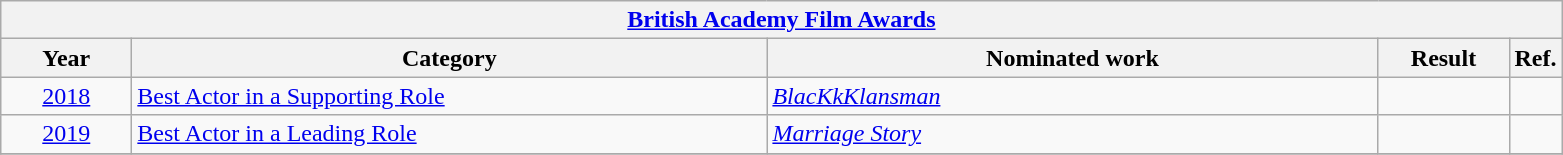<table class=wikitable>
<tr>
<th colspan=5><a href='#'>British Academy Film Awards</a></th>
</tr>
<tr>
<th scope="col" style="width:5em;">Year</th>
<th scope="col" style="width:26em;">Category</th>
<th scope="col" style="width:25em;">Nominated work</th>
<th scope="col" style="width:5em;">Result</th>
<th>Ref.</th>
</tr>
<tr>
<td style="text-align:center;"><a href='#'>2018</a></td>
<td><a href='#'>Best Actor in a Supporting Role</a></td>
<td><em><a href='#'>BlacKkKlansman</a></em></td>
<td></td>
<td style="text-align:center;"></td>
</tr>
<tr>
<td style="text-align:center;"><a href='#'>2019</a></td>
<td><a href='#'>Best Actor in a Leading Role</a></td>
<td><em><a href='#'>Marriage Story</a></em></td>
<td></td>
<td style="text-align:center;"></td>
</tr>
<tr>
</tr>
</table>
